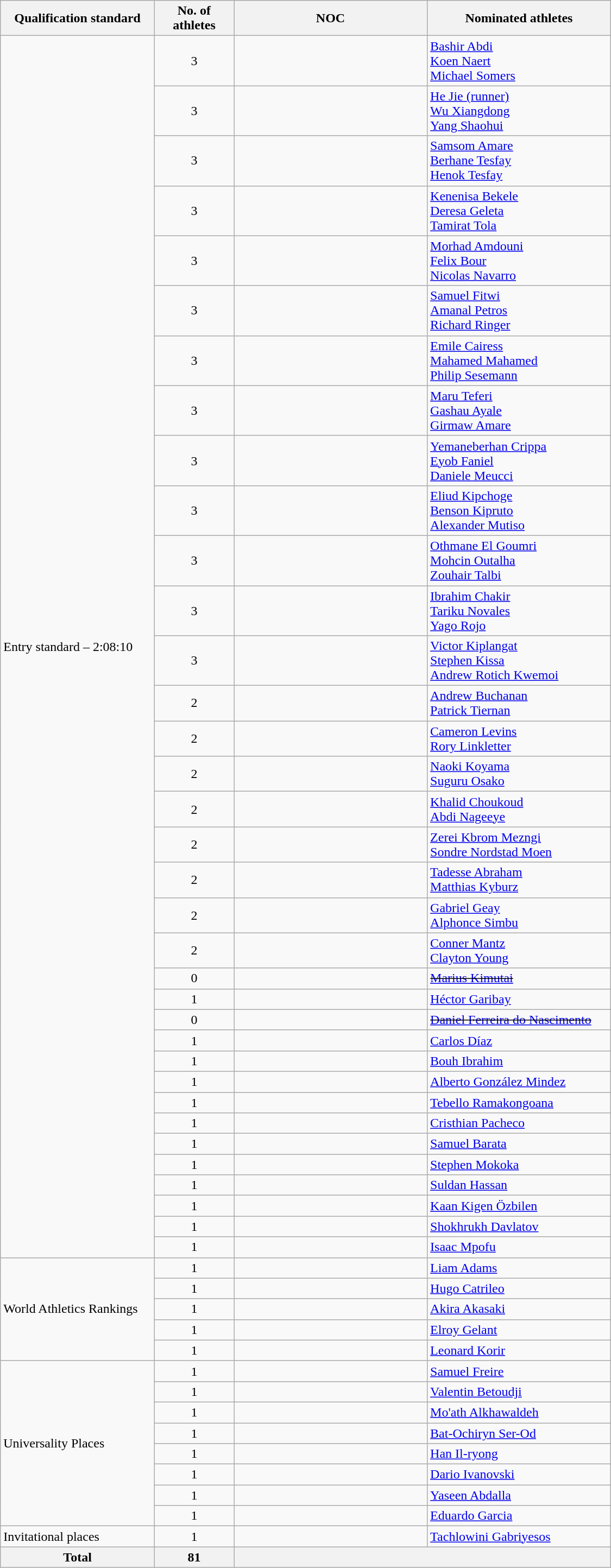<table class="wikitable sortable" style="text-align:left; width:750px;">
<tr>
<th>Qualification standard</th>
<th width=90>No. of athletes</th>
<th width=230>NOC</th>
<th>Nominated athletes</th>
</tr>
<tr>
<td rowspan=35>Entry standard – 2:08:10</td>
<td align=center>3</td>
<td></td>
<td><a href='#'>Bashir Abdi</a><br><a href='#'>Koen Naert</a><br><a href='#'>Michael Somers</a></td>
</tr>
<tr>
<td align=center>3</td>
<td></td>
<td><a href='#'>He Jie (runner)</a><br><a href='#'>Wu Xiangdong</a><br><a href='#'>Yang Shaohui</a></td>
</tr>
<tr>
<td align=center>3</td>
<td></td>
<td><a href='#'>Samsom Amare</a><br><a href='#'>Berhane Tesfay</a><br><a href='#'>Henok Tesfay</a></td>
</tr>
<tr>
<td align=center>3</td>
<td></td>
<td><a href='#'>Kenenisa Bekele</a><br><a href='#'>Deresa Geleta</a><br><a href='#'>Tamirat Tola</a></td>
</tr>
<tr>
<td align=center>3</td>
<td></td>
<td><a href='#'>Morhad Amdouni</a><br><a href='#'>Felix Bour</a><br><a href='#'>Nicolas Navarro</a></td>
</tr>
<tr>
<td align=center>3</td>
<td></td>
<td><a href='#'>Samuel Fitwi</a><br><a href='#'>Amanal Petros</a><br><a href='#'>Richard Ringer</a></td>
</tr>
<tr>
<td align=center>3</td>
<td></td>
<td><a href='#'>Emile Cairess</a><br><a href='#'>Mahamed Mahamed</a><br><a href='#'>Philip Sesemann</a></td>
</tr>
<tr>
<td align=center>3</td>
<td></td>
<td><a href='#'>Maru Teferi</a><br><a href='#'>Gashau Ayale</a><br><a href='#'>Girmaw Amare</a></td>
</tr>
<tr>
<td align=center>3</td>
<td></td>
<td><a href='#'>Yemaneberhan Crippa</a><br><a href='#'>Eyob Faniel</a><br><a href='#'>Daniele Meucci</a></td>
</tr>
<tr>
<td align=center>3</td>
<td></td>
<td><a href='#'>Eliud Kipchoge</a><br><a href='#'>Benson Kipruto</a><br><a href='#'>Alexander Mutiso</a></td>
</tr>
<tr>
<td align=center>3</td>
<td></td>
<td><a href='#'>Othmane El Goumri</a><br><a href='#'>Mohcin Outalha</a><br><a href='#'>Zouhair Talbi</a></td>
</tr>
<tr>
<td align=center>3</td>
<td></td>
<td><a href='#'>Ibrahim Chakir</a><br><a href='#'>Tariku Novales</a><br><a href='#'>Yago Rojo</a></td>
</tr>
<tr>
<td align=center>3</td>
<td></td>
<td><a href='#'>Victor Kiplangat</a><br><a href='#'>Stephen Kissa</a><br><a href='#'>Andrew Rotich Kwemoi</a></td>
</tr>
<tr>
<td align=center>2</td>
<td></td>
<td><a href='#'>Andrew Buchanan</a><br><a href='#'>Patrick Tiernan</a></td>
</tr>
<tr>
<td align=center>2</td>
<td></td>
<td><a href='#'>Cameron Levins</a><br><a href='#'>Rory Linkletter</a></td>
</tr>
<tr>
<td align=center>2</td>
<td></td>
<td><a href='#'>Naoki Koyama</a><br><a href='#'>Suguru Osako</a></td>
</tr>
<tr>
<td align=center>2</td>
<td></td>
<td><a href='#'>Khalid Choukoud</a><br><a href='#'>Abdi Nageeye</a></td>
</tr>
<tr>
<td align=center>2</td>
<td></td>
<td><a href='#'>Zerei Kbrom Mezngi</a><br><a href='#'>Sondre Nordstad Moen</a></td>
</tr>
<tr>
<td align=center>2</td>
<td></td>
<td><a href='#'>Tadesse Abraham</a><br><a href='#'>Matthias Kyburz</a></td>
</tr>
<tr>
<td align=center>2</td>
<td></td>
<td><a href='#'>Gabriel Geay</a><br><a href='#'>Alphonce Simbu</a></td>
</tr>
<tr>
<td align=center>2</td>
<td></td>
<td><a href='#'>Conner Mantz</a><br><a href='#'>Clayton Young</a></td>
</tr>
<tr>
<td align=center>0</td>
<td></td>
<td><s><a href='#'>Marius Kimutai</a></s></td>
</tr>
<tr>
<td align=center>1</td>
<td></td>
<td><a href='#'>Héctor Garibay</a></td>
</tr>
<tr>
<td align=center>0</td>
<td></td>
<td><s><a href='#'>Daniel Ferreira do Nascimento</a></s></td>
</tr>
<tr>
<td align=center>1</td>
<td></td>
<td><a href='#'>Carlos Díaz</a></td>
</tr>
<tr>
<td align=center>1</td>
<td></td>
<td><a href='#'>Bouh Ibrahim</a></td>
</tr>
<tr>
<td align=center>1</td>
<td></td>
<td><a href='#'>Alberto González Mindez</a></td>
</tr>
<tr>
<td align=center>1</td>
<td></td>
<td><a href='#'>Tebello Ramakongoana</a></td>
</tr>
<tr>
<td align=center>1</td>
<td></td>
<td><a href='#'>Cristhian Pacheco</a></td>
</tr>
<tr>
<td align=center>1</td>
<td></td>
<td><a href='#'>Samuel Barata</a></td>
</tr>
<tr>
<td align=center>1</td>
<td></td>
<td><a href='#'>Stephen Mokoka</a></td>
</tr>
<tr>
<td align=center>1</td>
<td></td>
<td><a href='#'>Suldan Hassan</a></td>
</tr>
<tr>
<td align=center>1</td>
<td></td>
<td><a href='#'>Kaan Kigen Özbilen</a></td>
</tr>
<tr>
<td align=center>1</td>
<td></td>
<td><a href='#'>Shokhrukh Davlatov</a></td>
</tr>
<tr>
<td align=center>1</td>
<td></td>
<td><a href='#'>Isaac Mpofu</a></td>
</tr>
<tr>
<td rowspan=5>World Athletics Rankings</td>
<td align=center>1</td>
<td></td>
<td><a href='#'>Liam Adams</a></td>
</tr>
<tr>
<td align=center>1</td>
<td></td>
<td><a href='#'>Hugo Catrileo</a></td>
</tr>
<tr>
<td align=center>1</td>
<td></td>
<td><a href='#'>Akira Akasaki</a></td>
</tr>
<tr>
<td align=center>1</td>
<td></td>
<td><a href='#'>Elroy Gelant</a></td>
</tr>
<tr>
<td align=center>1</td>
<td></td>
<td><a href='#'>Leonard Korir</a></td>
</tr>
<tr>
<td rowspan=8>Universality Places</td>
<td align=center>1</td>
<td></td>
<td><a href='#'>Samuel Freire</a></td>
</tr>
<tr>
<td align=center>1</td>
<td></td>
<td><a href='#'>Valentin Betoudji</a></td>
</tr>
<tr>
<td align=center>1</td>
<td></td>
<td><a href='#'>Mo'ath Alkhawaldeh</a></td>
</tr>
<tr>
<td align=center>1</td>
<td></td>
<td><a href='#'>Bat-Ochiryn Ser-Od</a></td>
</tr>
<tr>
<td align=center>1</td>
<td></td>
<td><a href='#'>Han Il-ryong</a></td>
</tr>
<tr>
<td align=center>1</td>
<td></td>
<td><a href='#'>Dario Ivanovski</a></td>
</tr>
<tr>
<td align=center>1</td>
<td></td>
<td><a href='#'>Yaseen Abdalla</a></td>
</tr>
<tr>
<td align=center>1</td>
<td></td>
<td><a href='#'>Eduardo Garcia</a></td>
</tr>
<tr>
<td>Invitational places</td>
<td align=center>1</td>
<td></td>
<td><a href='#'>Tachlowini Gabriyesos</a></td>
</tr>
<tr>
<th>Total</th>
<th>81</th>
<th colspan=2></th>
</tr>
</table>
